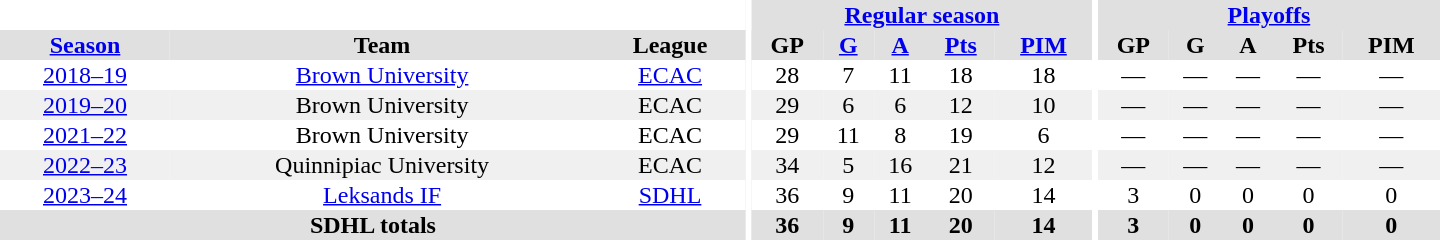<table border="0" cellpadding="1" cellspacing="0" style="text-align:center; width:60em">
<tr bgcolor="#e0e0e0">
<th colspan="3" bgcolor="#ffffff"></th>
<th rowspan="97" bgcolor="#ffffff"></th>
<th colspan="5"><a href='#'>Regular season</a></th>
<th rowspan="97" bgcolor="#ffffff"></th>
<th colspan="5"><a href='#'>Playoffs</a></th>
</tr>
<tr bgcolor="#e0e0e0">
<th><a href='#'>Season</a></th>
<th>Team</th>
<th>League</th>
<th>GP</th>
<th><a href='#'>G</a></th>
<th><a href='#'>A</a></th>
<th><a href='#'>Pts</a></th>
<th><a href='#'>PIM</a></th>
<th>GP</th>
<th>G</th>
<th>A</th>
<th>Pts</th>
<th>PIM</th>
</tr>
<tr>
<td><a href='#'>2018–19</a></td>
<td><a href='#'>Brown University</a></td>
<td><a href='#'>ECAC</a></td>
<td>28</td>
<td>7</td>
<td>11</td>
<td>18</td>
<td>18</td>
<td>—</td>
<td>—</td>
<td>—</td>
<td>—</td>
<td>—</td>
</tr>
<tr bgcolor="#f0f0f0">
<td><a href='#'>2019–20</a></td>
<td>Brown University</td>
<td>ECAC</td>
<td>29</td>
<td>6</td>
<td>6</td>
<td>12</td>
<td>10</td>
<td>—</td>
<td>—</td>
<td>—</td>
<td>—</td>
<td>—</td>
</tr>
<tr>
<td><a href='#'>2021–22</a></td>
<td>Brown University</td>
<td>ECAC</td>
<td>29</td>
<td>11</td>
<td>8</td>
<td>19</td>
<td>6</td>
<td>—</td>
<td>—</td>
<td>—</td>
<td>—</td>
<td>—</td>
</tr>
<tr bgcolor="#f0f0f0">
<td><a href='#'>2022–23</a></td>
<td>Quinnipiac University</td>
<td>ECAC</td>
<td>34</td>
<td>5</td>
<td>16</td>
<td>21</td>
<td>12</td>
<td>—</td>
<td>—</td>
<td>—</td>
<td>—</td>
<td>—</td>
</tr>
<tr>
<td><a href='#'>2023–24</a></td>
<td><a href='#'>Leksands IF</a></td>
<td><a href='#'>SDHL</a></td>
<td>36</td>
<td>9</td>
<td>11</td>
<td>20</td>
<td>14</td>
<td>3</td>
<td>0</td>
<td>0</td>
<td>0</td>
<td>0</td>
</tr>
<tr bgcolor="#e0e0e0">
<th colspan="3">SDHL totals</th>
<th>36</th>
<th>9</th>
<th>11</th>
<th>20</th>
<th>14</th>
<th>3</th>
<th>0</th>
<th>0</th>
<th>0</th>
<th>0</th>
</tr>
</table>
